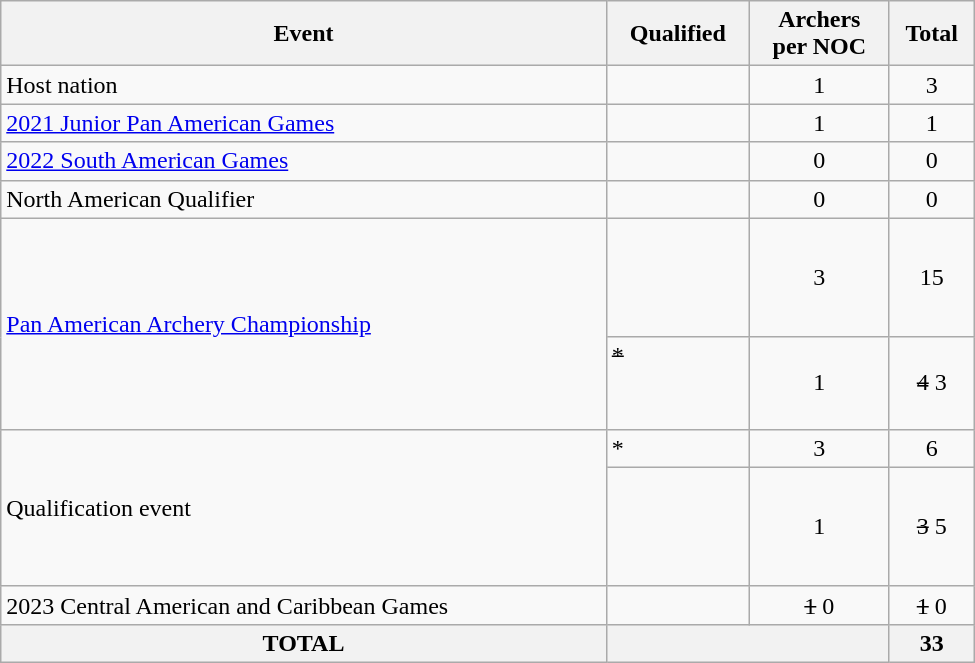<table class="wikitable" width="650">
<tr>
<th>Event</th>
<th>Qualified</th>
<th>Archers<br> per NOC</th>
<th>Total</th>
</tr>
<tr>
<td>Host nation</td>
<td></td>
<td style="text-align:center">1</td>
<td style="text-align:center">3</td>
</tr>
<tr>
<td><a href='#'>2021 Junior Pan American Games</a></td>
<td></td>
<td style="text-align:center">1</td>
<td style="text-align:center">1</td>
</tr>
<tr>
<td><a href='#'>2022 South American Games</a></td>
<td></td>
<td style="text-align:center">0</td>
<td style="text-align:center">0</td>
</tr>
<tr>
<td>North American Qualifier</td>
<td></td>
<td style="text-align:center">0</td>
<td style="text-align:center">0</td>
</tr>
<tr>
<td rowspan="2"><a href='#'>Pan American Archery Championship</a></td>
<td><br><br><br><br></td>
<td style="text-align:center">3</td>
<td style="text-align:center">15</td>
</tr>
<tr>
<td><s>*</s><br><br><br></td>
<td style="text-align:center">1</td>
<td style="text-align:center"><s>4</s> 3</td>
</tr>
<tr>
<td rowspan="2">Qualification event</td>
<td>*<br></td>
<td style="text-align:center">3</td>
<td style="text-align:center">6</td>
</tr>
<tr>
<td><br><br><br><br></td>
<td style="text-align:center">1</td>
<td style="text-align:center"><s>3</s> 5</td>
</tr>
<tr>
<td>2023 Central American and Caribbean Games</td>
<td></td>
<td style="text-align:center"><s>1</s> 0</td>
<td style="text-align:center"><s>1</s> 0</td>
</tr>
<tr>
<th>TOTAL</th>
<th colspan="2"></th>
<th>33</th>
</tr>
</table>
